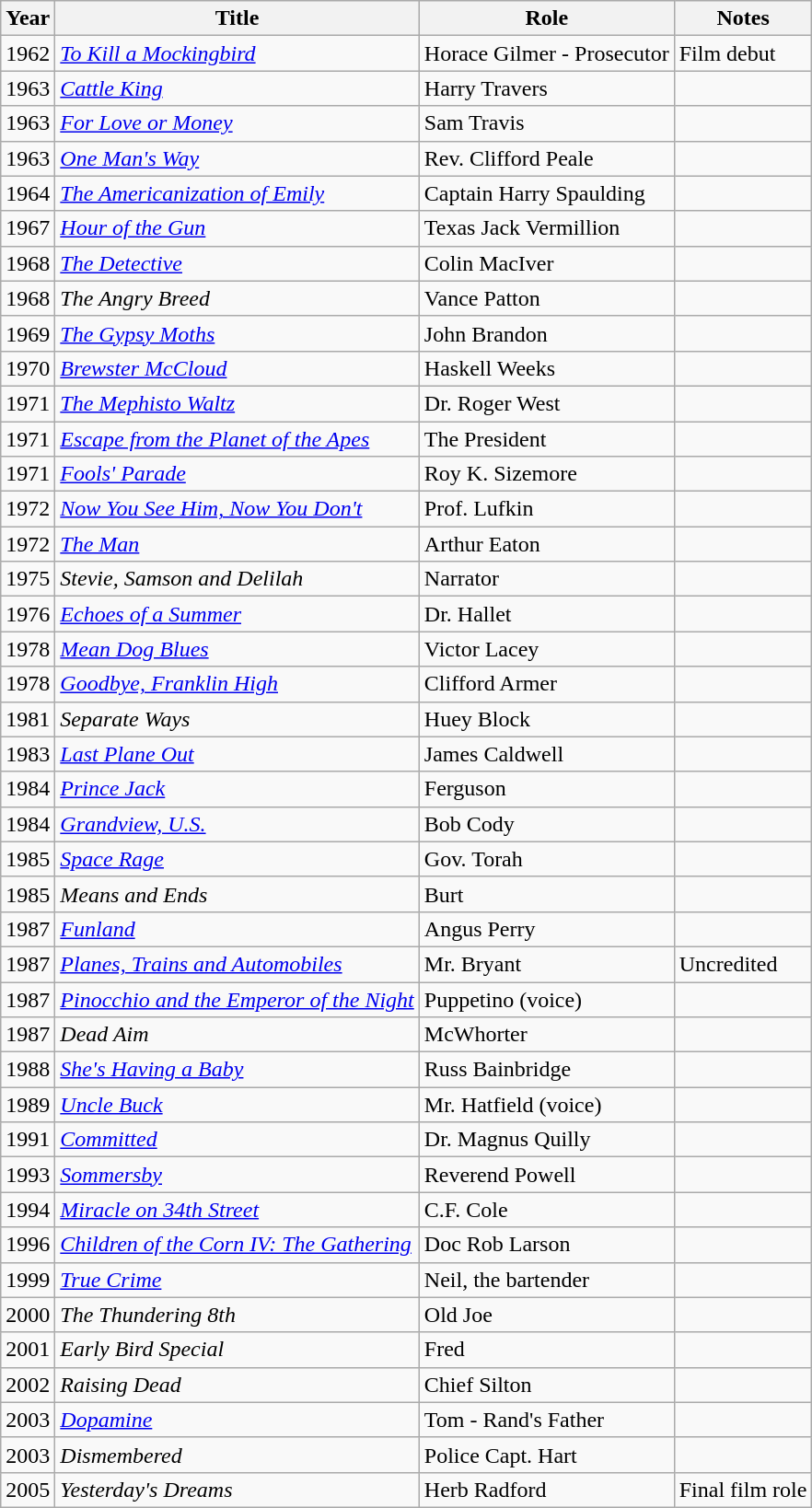<table class="wikitable sortable">
<tr>
<th>Year</th>
<th>Title</th>
<th>Role</th>
<th class="unsortable">Notes</th>
</tr>
<tr>
<td>1962</td>
<td><em><a href='#'>To Kill a Mockingbird</a></em></td>
<td>Horace Gilmer - Prosecutor</td>
<td>Film debut</td>
</tr>
<tr>
<td>1963</td>
<td><em><a href='#'>Cattle King</a></em></td>
<td>Harry Travers</td>
<td></td>
</tr>
<tr>
<td>1963</td>
<td><em><a href='#'>For Love or Money</a></em></td>
<td>Sam Travis</td>
<td></td>
</tr>
<tr>
<td>1963</td>
<td><em><a href='#'>One Man's Way</a></em></td>
<td>Rev. Clifford Peale</td>
<td></td>
</tr>
<tr>
<td>1964</td>
<td><em><a href='#'>The Americanization of Emily</a></em></td>
<td>Captain Harry Spaulding</td>
<td></td>
</tr>
<tr>
<td>1967</td>
<td><em><a href='#'>Hour of the Gun</a></em></td>
<td>Texas Jack Vermillion</td>
<td></td>
</tr>
<tr>
<td>1968</td>
<td><em><a href='#'>The Detective</a></em></td>
<td>Colin MacIver</td>
<td></td>
</tr>
<tr>
<td>1968</td>
<td><em>The Angry Breed</em></td>
<td>Vance Patton</td>
<td></td>
</tr>
<tr>
<td>1969</td>
<td><em><a href='#'>The Gypsy Moths</a></em></td>
<td>John Brandon</td>
<td></td>
</tr>
<tr>
<td>1970</td>
<td><em><a href='#'>Brewster McCloud</a></em></td>
<td>Haskell Weeks</td>
<td></td>
</tr>
<tr>
<td>1971</td>
<td><em><a href='#'>The Mephisto Waltz</a></em></td>
<td>Dr. Roger West</td>
<td></td>
</tr>
<tr>
<td>1971</td>
<td><em><a href='#'>Escape from the Planet of the Apes</a></em></td>
<td>The President</td>
<td></td>
</tr>
<tr>
<td>1971</td>
<td><em><a href='#'>Fools' Parade</a></em></td>
<td>Roy K. Sizemore</td>
<td></td>
</tr>
<tr>
<td>1972</td>
<td><em><a href='#'>Now You See Him, Now You Don't</a></em></td>
<td>Prof. Lufkin</td>
<td></td>
</tr>
<tr>
<td>1972</td>
<td><em><a href='#'>The Man</a></em></td>
<td>Arthur Eaton</td>
<td></td>
</tr>
<tr>
<td>1975</td>
<td><em>Stevie, Samson and Delilah</em></td>
<td>Narrator</td>
<td></td>
</tr>
<tr>
<td>1976</td>
<td><em><a href='#'>Echoes of a Summer</a></em></td>
<td>Dr. Hallet</td>
<td></td>
</tr>
<tr>
<td>1978</td>
<td><em><a href='#'>Mean Dog Blues</a></em></td>
<td>Victor Lacey</td>
<td></td>
</tr>
<tr>
<td>1978</td>
<td><em><a href='#'>Goodbye, Franklin High</a></em></td>
<td>Clifford Armer</td>
<td></td>
</tr>
<tr>
<td>1981</td>
<td><em>Separate Ways</em></td>
<td>Huey Block</td>
<td></td>
</tr>
<tr>
<td>1983</td>
<td><em><a href='#'>Last Plane Out</a></em></td>
<td>James Caldwell</td>
<td></td>
</tr>
<tr>
<td>1984</td>
<td><em><a href='#'>Prince Jack</a></em></td>
<td>Ferguson</td>
<td></td>
</tr>
<tr>
<td>1984</td>
<td><em><a href='#'>Grandview, U.S.</a></em></td>
<td>Bob Cody</td>
<td></td>
</tr>
<tr>
<td>1985</td>
<td><em><a href='#'>Space Rage</a></em></td>
<td>Gov. Torah</td>
<td></td>
</tr>
<tr>
<td>1985</td>
<td><em>Means and Ends</em></td>
<td>Burt</td>
<td></td>
</tr>
<tr>
<td>1987</td>
<td><em><a href='#'>Funland</a></em></td>
<td>Angus Perry</td>
<td></td>
</tr>
<tr>
<td>1987</td>
<td><em><a href='#'>Planes, Trains and Automobiles</a></em></td>
<td>Mr. Bryant</td>
<td>Uncredited</td>
</tr>
<tr>
<td>1987</td>
<td><em><a href='#'>Pinocchio and the Emperor of the Night</a></em></td>
<td>Puppetino (voice)</td>
<td></td>
</tr>
<tr>
<td>1987</td>
<td><em>Dead Aim</em></td>
<td>McWhorter</td>
<td></td>
</tr>
<tr>
<td>1988</td>
<td><em><a href='#'>She's Having a Baby</a></em></td>
<td>Russ Bainbridge</td>
<td></td>
</tr>
<tr>
<td>1989</td>
<td><em><a href='#'>Uncle Buck</a></em></td>
<td>Mr. Hatfield (voice)</td>
<td></td>
</tr>
<tr>
<td>1991</td>
<td><em><a href='#'>Committed</a></em></td>
<td>Dr. Magnus Quilly</td>
<td></td>
</tr>
<tr>
<td>1993</td>
<td><em><a href='#'>Sommersby</a></em></td>
<td>Reverend Powell</td>
<td></td>
</tr>
<tr>
<td>1994</td>
<td><em><a href='#'>Miracle on 34th Street</a></em></td>
<td>C.F. Cole</td>
<td></td>
</tr>
<tr>
<td>1996</td>
<td><em><a href='#'>Children of the Corn IV: The Gathering</a></em></td>
<td>Doc Rob Larson</td>
<td></td>
</tr>
<tr>
<td>1999</td>
<td><em><a href='#'>True Crime</a></em></td>
<td>Neil, the bartender</td>
<td></td>
</tr>
<tr>
<td>2000</td>
<td><em>The Thundering 8th</em></td>
<td>Old Joe</td>
<td></td>
</tr>
<tr>
<td>2001</td>
<td><em>Early Bird Special</em></td>
<td>Fred</td>
<td></td>
</tr>
<tr>
<td>2002</td>
<td><em>Raising Dead</em></td>
<td>Chief Silton</td>
<td></td>
</tr>
<tr>
<td>2003</td>
<td><em><a href='#'>Dopamine</a></em></td>
<td>Tom - Rand's Father</td>
<td></td>
</tr>
<tr>
<td>2003</td>
<td><em>Dismembered</em></td>
<td>Police Capt. Hart</td>
<td></td>
</tr>
<tr>
<td>2005</td>
<td><em>Yesterday's Dreams</em></td>
<td>Herb Radford</td>
<td>Final film role</td>
</tr>
</table>
